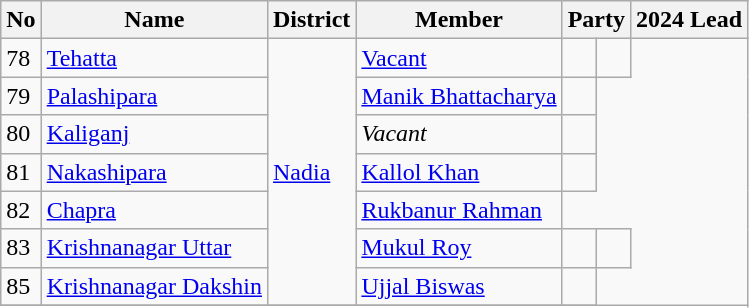<table class="wikitable sortable">
<tr>
<th>No</th>
<th>Name</th>
<th>District</th>
<th>Member</th>
<th colspan="2">Party</th>
<th colspan="2">2024 Lead</th>
</tr>
<tr>
<td>78</td>
<td><a href='#'>Tehatta</a></td>
<td rowspan="7"><a href='#'>Nadia</a></td>
<td><a href='#'>Vacant</a></td>
<td></td>
<td></td>
</tr>
<tr>
<td>79</td>
<td><a href='#'>Palashipara</a></td>
<td><a href='#'>Manik Bhattacharya</a></td>
<td></td>
</tr>
<tr>
<td>80</td>
<td><a href='#'>Kaliganj</a></td>
<td><em>Vacant</em></td>
<td></td>
</tr>
<tr>
<td>81</td>
<td><a href='#'>Nakashipara</a></td>
<td><a href='#'>Kallol Khan</a></td>
<td></td>
</tr>
<tr>
<td>82</td>
<td><a href='#'>Chapra</a></td>
<td><a href='#'>Rukbanur Rahman</a></td>
</tr>
<tr>
<td>83</td>
<td><a href='#'>Krishnanagar Uttar</a></td>
<td><a href='#'>Mukul Roy</a></td>
<td></td>
<td></td>
</tr>
<tr>
<td>85</td>
<td><a href='#'>Krishnanagar Dakshin</a></td>
<td><a href='#'>Ujjal Biswas</a></td>
<td></td>
</tr>
<tr>
</tr>
</table>
